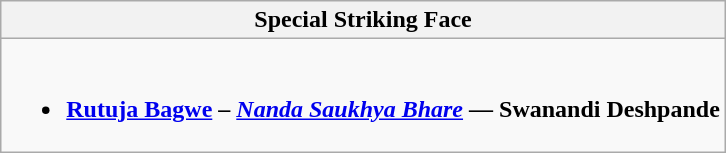<table class="wikitable">
<tr>
<th colspan=2>Special Striking Face</th>
</tr>
<tr>
<td colspan=2><br><ul><li><strong><a href='#'>Rutuja Bagwe</a> – <em><a href='#'>Nanda Saukhya Bhare</a></em> — Swanandi Deshpande</strong></li></ul></td>
</tr>
</table>
